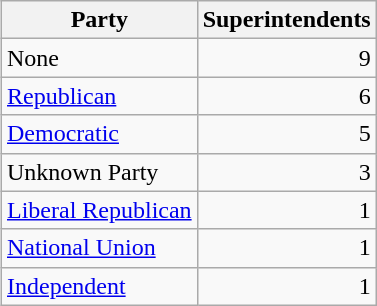<table class=wikitable style="float:right; margin:0 0 0.5em 1em;">
<tr>
<th>Party</th>
<th>Superintendents</th>
</tr>
<tr>
<td>None</td>
<td align=right>9</td>
</tr>
<tr>
<td><a href='#'>Republican</a></td>
<td align=right>6</td>
</tr>
<tr>
<td><a href='#'>Democratic</a></td>
<td align=right>5</td>
</tr>
<tr>
<td>Unknown Party</td>
<td align=right>3</td>
</tr>
<tr>
<td><a href='#'>Liberal Republican</a></td>
<td align=right>1</td>
</tr>
<tr>
<td><a href='#'>National Union</a></td>
<td align=right>1</td>
</tr>
<tr>
<td><a href='#'>Independent</a></td>
<td align=right>1</td>
</tr>
</table>
